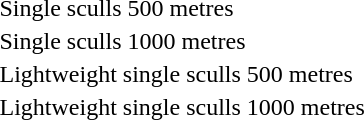<table>
<tr>
<td>Single sculls 500 metres</td>
<td></td>
<td></td>
<td></td>
</tr>
<tr>
<td>Single sculls 1000 metres</td>
<td></td>
<td></td>
<td></td>
</tr>
<tr>
<td>Lightweight single sculls 500 metres</td>
<td></td>
<td></td>
<td></td>
</tr>
<tr>
<td>Lightweight single sculls 1000 metres</td>
<td></td>
<td></td>
<td></td>
</tr>
</table>
